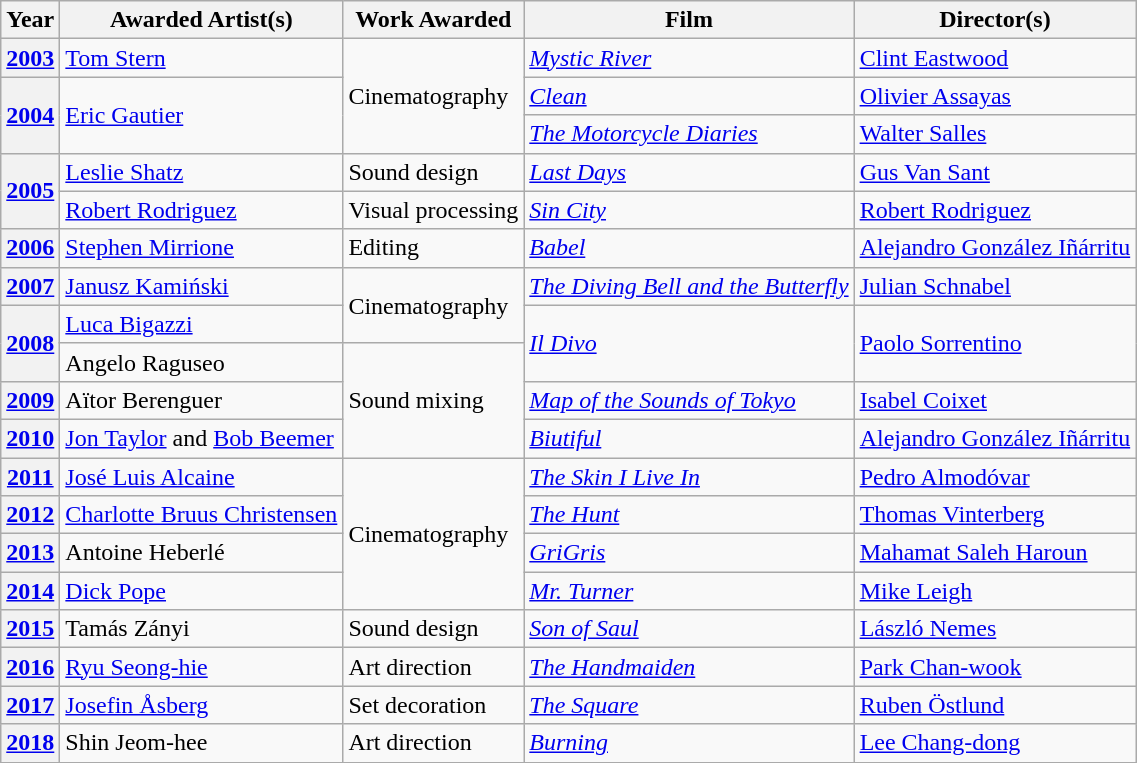<table class="wikitable">
<tr>
<th>Year</th>
<th>Awarded Artist(s)</th>
<th>Work Awarded</th>
<th>Film</th>
<th>Director(s)</th>
</tr>
<tr>
<th><a href='#'>2003</a></th>
<td><a href='#'>Tom Stern</a></td>
<td rowspan="3">Cinematography</td>
<td><em><a href='#'>Mystic River</a></em></td>
<td><a href='#'>Clint Eastwood</a></td>
</tr>
<tr>
<th rowspan="2"><a href='#'>2004</a></th>
<td rowspan="2"><a href='#'>Eric Gautier</a></td>
<td><em><a href='#'>Clean</a></em></td>
<td><a href='#'>Olivier Assayas</a></td>
</tr>
<tr>
<td><em><a href='#'>The Motorcycle Diaries</a></em></td>
<td><a href='#'>Walter Salles</a></td>
</tr>
<tr>
<th rowspan="2"><a href='#'>2005</a></th>
<td><a href='#'>Leslie Shatz</a></td>
<td>Sound design</td>
<td><em><a href='#'>Last Days</a></em></td>
<td><a href='#'>Gus Van Sant</a></td>
</tr>
<tr>
<td><a href='#'>Robert Rodriguez</a></td>
<td>Visual processing</td>
<td><em><a href='#'>Sin City</a></em></td>
<td><a href='#'>Robert Rodriguez</a></td>
</tr>
<tr>
<th><a href='#'>2006</a></th>
<td><a href='#'>Stephen Mirrione</a></td>
<td>Editing</td>
<td><em><a href='#'>Babel</a></em></td>
<td><a href='#'>Alejandro González Iñárritu</a></td>
</tr>
<tr>
<th><a href='#'>2007</a></th>
<td><a href='#'>Janusz Kamiński</a></td>
<td rowspan="2">Cinematography</td>
<td><em><a href='#'>The Diving Bell and the Butterfly</a></em></td>
<td><a href='#'>Julian Schnabel</a></td>
</tr>
<tr>
<th rowspan="2"><a href='#'>2008</a></th>
<td><a href='#'>Luca Bigazzi</a></td>
<td rowspan="2"><em><a href='#'>Il Divo</a></em></td>
<td rowspan="2"><a href='#'>Paolo Sorrentino</a></td>
</tr>
<tr>
<td>Angelo Raguseo</td>
<td rowspan="3">Sound mixing</td>
</tr>
<tr>
<th><a href='#'>2009</a></th>
<td>Aïtor Berenguer</td>
<td><em><a href='#'>Map of the Sounds of Tokyo</a></em></td>
<td><a href='#'>Isabel Coixet</a></td>
</tr>
<tr>
<th><a href='#'>2010</a></th>
<td><a href='#'>Jon Taylor</a> and <a href='#'>Bob Beemer</a></td>
<td><em><a href='#'>Biutiful</a></em></td>
<td><a href='#'>Alejandro González Iñárritu</a></td>
</tr>
<tr>
<th><a href='#'>2011</a></th>
<td><a href='#'>José Luis Alcaine</a></td>
<td rowspan="4">Cinematography</td>
<td><em><a href='#'>The Skin I Live In</a></em></td>
<td><a href='#'>Pedro Almodóvar</a></td>
</tr>
<tr>
<th><a href='#'>2012</a></th>
<td><a href='#'>Charlotte Bruus Christensen</a></td>
<td><em><a href='#'>The Hunt</a></em></td>
<td><a href='#'>Thomas Vinterberg</a></td>
</tr>
<tr>
<th><a href='#'>2013</a></th>
<td>Antoine Heberlé</td>
<td><em><a href='#'>GriGris</a></em></td>
<td><a href='#'>Mahamat Saleh Haroun</a></td>
</tr>
<tr>
<th><a href='#'>2014</a></th>
<td><a href='#'>Dick Pope</a></td>
<td><em><a href='#'>Mr. Turner</a></em></td>
<td><a href='#'>Mike Leigh</a></td>
</tr>
<tr>
<th><a href='#'>2015</a></th>
<td>Tamás Zányi</td>
<td>Sound design</td>
<td><em><a href='#'>Son of Saul</a></em></td>
<td><a href='#'>László Nemes</a></td>
</tr>
<tr>
<th><a href='#'>2016</a></th>
<td><a href='#'>Ryu Seong-hie</a></td>
<td>Art direction</td>
<td><em><a href='#'>The Handmaiden</a></em></td>
<td><a href='#'>Park Chan-wook</a></td>
</tr>
<tr>
<th><a href='#'>2017</a></th>
<td><a href='#'>Josefin Åsberg</a></td>
<td>Set decoration</td>
<td><em><a href='#'>The Square</a></em></td>
<td><a href='#'>Ruben Östlund</a></td>
</tr>
<tr>
<th><a href='#'>2018</a></th>
<td>Shin Jeom-hee</td>
<td>Art direction</td>
<td><em><a href='#'>Burning</a></em></td>
<td><a href='#'>Lee Chang-dong</a></td>
</tr>
<tr>
</tr>
</table>
